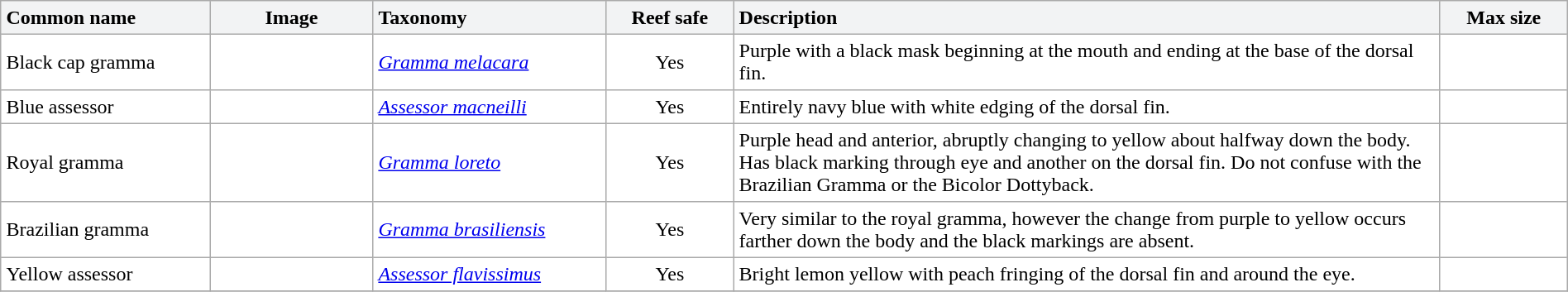<table class="sortable collapsible" cellpadding="4" width="100%" border="1" style="border:1px solid #aaa; border-collapse:collapse">
<tr>
<th align="left" style="background:#F2F3F4" width="170px">Common name</th>
<th style="background:#F2F3F4" width="130px" class="unsortable">Image</th>
<th align="left" style="background:#F2F3F4" width="190px">Taxonomy</th>
<th style="background:#F2F3F4" width="100px">Reef safe</th>
<th align="left" style="background:#F2F3F4" width="610px" class="unsortable">Description</th>
<th style="background:#F2F3F4" width="100px">Max size</th>
</tr>
<tr>
<td>Black cap gramma</td>
<td></td>
<td><em><a href='#'>Gramma melacara</a></em></td>
<td align="center">Yes</td>
<td>Purple with a black mask beginning at the mouth and ending at the base of the dorsal fin.</td>
<td align="center"></td>
</tr>
<tr>
<td>Blue assessor</td>
<td></td>
<td><em><a href='#'>Assessor macneilli</a></em></td>
<td align="center">Yes</td>
<td>Entirely navy blue with white edging of the dorsal fin.</td>
<td align="center"></td>
</tr>
<tr>
<td>Royal gramma</td>
<td></td>
<td><em><a href='#'>Gramma loreto</a></em></td>
<td align="center">Yes</td>
<td>Purple head and anterior, abruptly changing to yellow about halfway down the body. Has black marking through eye and another on the dorsal fin. Do not confuse with the Brazilian Gramma or the Bicolor Dottyback.</td>
<td align="center"></td>
</tr>
<tr>
<td>Brazilian gramma</td>
<td></td>
<td><em><a href='#'>Gramma brasiliensis</a></em></td>
<td align="center">Yes</td>
<td>Very similar to the royal gramma, however the change from purple to yellow occurs farther down the body and the black markings are absent.</td>
<td align="center"></td>
</tr>
<tr>
<td>Yellow assessor</td>
<td></td>
<td><em><a href='#'>Assessor flavissimus</a></em></td>
<td align="center">Yes</td>
<td>Bright lemon yellow with peach fringing of the dorsal fin and around the eye.</td>
<td align="center"></td>
</tr>
<tr>
</tr>
</table>
